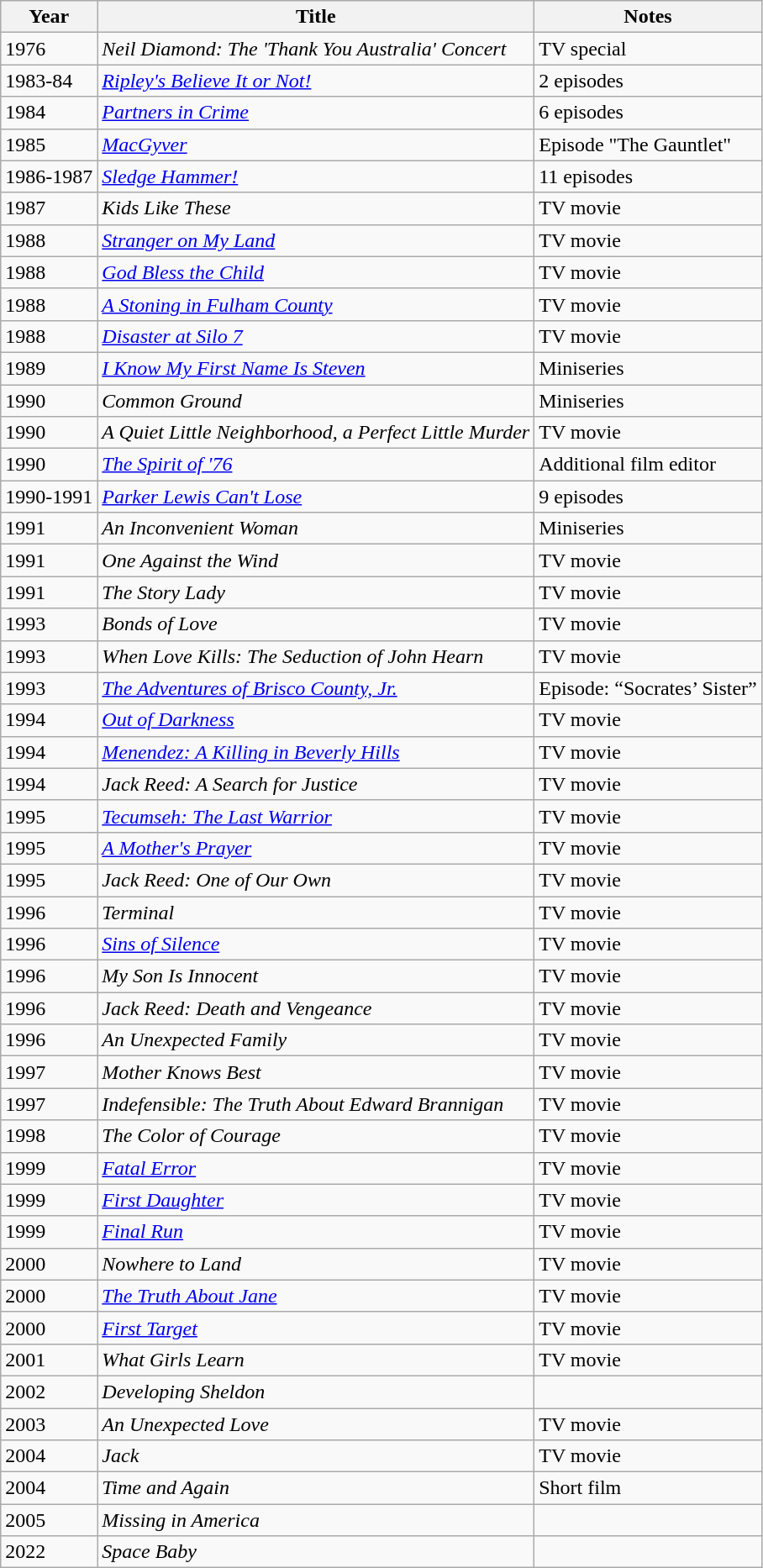<table class="wikitable sortable">
<tr>
<th>Year</th>
<th>Title</th>
<th>Notes</th>
</tr>
<tr>
<td>1976</td>
<td><em>Neil Diamond: The 'Thank You Australia' Concert</em></td>
<td>TV special</td>
</tr>
<tr>
<td>1983-84</td>
<td><em><a href='#'>Ripley's Believe It or Not!</a></em></td>
<td>2 episodes</td>
</tr>
<tr>
<td>1984</td>
<td><em><a href='#'>Partners in Crime</a></em></td>
<td>6 episodes</td>
</tr>
<tr>
<td>1985</td>
<td><em><a href='#'>MacGyver</a></em></td>
<td>Episode "The Gauntlet"</td>
</tr>
<tr>
<td>1986-1987</td>
<td><em><a href='#'>Sledge Hammer!</a></em></td>
<td>11 episodes</td>
</tr>
<tr>
<td>1987</td>
<td><em>Kids Like These</em></td>
<td>TV movie</td>
</tr>
<tr>
<td>1988</td>
<td><em><a href='#'>Stranger on My Land</a></em></td>
<td>TV movie</td>
</tr>
<tr>
<td>1988</td>
<td><em><a href='#'>God Bless the Child</a></em></td>
<td>TV movie</td>
</tr>
<tr>
<td>1988</td>
<td><em><a href='#'>A Stoning in Fulham County</a></em></td>
<td>TV movie</td>
</tr>
<tr>
<td>1988</td>
<td><em><a href='#'>Disaster at Silo 7</a></em></td>
<td>TV movie</td>
</tr>
<tr>
<td>1989</td>
<td><em><a href='#'>I Know My First Name Is Steven</a></em></td>
<td>Miniseries</td>
</tr>
<tr>
<td>1990</td>
<td><em>Common Ground</em></td>
<td>Miniseries</td>
</tr>
<tr>
<td>1990</td>
<td><em>A Quiet Little Neighborhood, a Perfect Little Murder</em></td>
<td>TV movie</td>
</tr>
<tr>
<td>1990</td>
<td><em><a href='#'>The Spirit of '76</a></em></td>
<td>Additional film editor</td>
</tr>
<tr>
<td>1990-1991</td>
<td><em><a href='#'>Parker Lewis Can't Lose</a></em></td>
<td>9 episodes</td>
</tr>
<tr>
<td>1991</td>
<td><em>An Inconvenient Woman</em></td>
<td>Miniseries</td>
</tr>
<tr>
<td>1991</td>
<td><em>One Against the Wind</em></td>
<td>TV movie</td>
</tr>
<tr>
<td>1991</td>
<td><em>The Story Lady</em></td>
<td>TV movie</td>
</tr>
<tr>
<td>1993</td>
<td><em>Bonds of Love</em></td>
<td>TV movie</td>
</tr>
<tr>
<td>1993</td>
<td><em>When Love Kills: The Seduction of John Hearn</em></td>
<td>TV movie</td>
</tr>
<tr>
<td>1993</td>
<td><em><a href='#'>The Adventures of Brisco County, Jr.</a></em></td>
<td>Episode: “Socrates’ Sister”</td>
</tr>
<tr>
<td>1994</td>
<td><em><a href='#'>Out of Darkness</a></em></td>
<td>TV movie</td>
</tr>
<tr>
<td>1994</td>
<td><em><a href='#'>Menendez: A Killing in Beverly Hills</a></em></td>
<td>TV movie</td>
</tr>
<tr>
<td>1994</td>
<td><em>Jack Reed: A Search for Justice</em></td>
<td>TV movie</td>
</tr>
<tr>
<td>1995</td>
<td><em><a href='#'>Tecumseh: The Last Warrior</a></em></td>
<td>TV movie</td>
</tr>
<tr>
<td>1995</td>
<td><em><a href='#'>A Mother's Prayer</a></em></td>
<td>TV movie</td>
</tr>
<tr>
<td>1995</td>
<td><em>Jack Reed: One of Our Own</em></td>
<td>TV movie</td>
</tr>
<tr>
<td>1996</td>
<td><em>Terminal</em></td>
<td>TV movie</td>
</tr>
<tr>
<td>1996</td>
<td><em><a href='#'>Sins of Silence</a></em></td>
<td>TV movie</td>
</tr>
<tr>
<td>1996</td>
<td><em>My Son Is Innocent</em></td>
<td>TV movie</td>
</tr>
<tr>
<td>1996</td>
<td><em>Jack Reed: Death and Vengeance</em></td>
<td>TV movie</td>
</tr>
<tr>
<td>1996</td>
<td><em>An Unexpected Family</em></td>
<td>TV movie</td>
</tr>
<tr>
<td>1997</td>
<td><em>Mother Knows Best</em></td>
<td>TV movie</td>
</tr>
<tr>
<td>1997</td>
<td><em>Indefensible: The Truth About Edward Brannigan</em></td>
<td>TV movie</td>
</tr>
<tr>
<td>1998</td>
<td><em>The Color of Courage</em></td>
<td>TV movie</td>
</tr>
<tr>
<td>1999</td>
<td><em><a href='#'>Fatal Error</a></em></td>
<td>TV movie</td>
</tr>
<tr>
<td>1999</td>
<td><em><a href='#'>First Daughter</a></em></td>
<td>TV movie</td>
</tr>
<tr>
<td>1999</td>
<td><em><a href='#'>Final Run</a></em></td>
<td>TV movie</td>
</tr>
<tr>
<td>2000</td>
<td><em>Nowhere to Land</em></td>
<td>TV movie</td>
</tr>
<tr>
<td>2000</td>
<td><em><a href='#'>The Truth About Jane</a></em></td>
<td>TV movie</td>
</tr>
<tr>
<td>2000</td>
<td><em><a href='#'>First Target</a></em></td>
<td>TV movie</td>
</tr>
<tr>
<td>2001</td>
<td><em>What Girls Learn</em></td>
<td>TV movie</td>
</tr>
<tr>
<td>2002</td>
<td><em>Developing Sheldon</em></td>
<td></td>
</tr>
<tr>
<td>2003</td>
<td><em>An Unexpected Love</em></td>
<td>TV movie</td>
</tr>
<tr>
<td>2004</td>
<td><em>Jack</em></td>
<td>TV movie</td>
</tr>
<tr>
<td>2004</td>
<td><em>Time and Again</em></td>
<td>Short film</td>
</tr>
<tr>
<td>2005</td>
<td><em>Missing in America</em></td>
<td></td>
</tr>
<tr>
<td>2022</td>
<td><em>Space Baby</em></td>
<td></td>
</tr>
</table>
